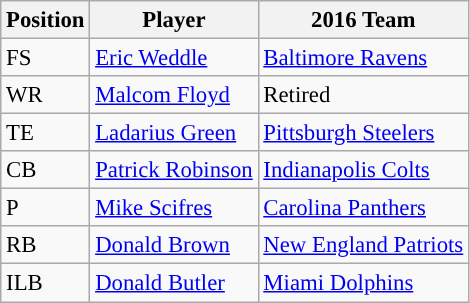<table class="wikitable" style="font-size: 95%; text-align: left">
<tr>
<th>Position</th>
<th>Player</th>
<th>2016 Team</th>
</tr>
<tr>
<td>FS</td>
<td><a href='#'>Eric Weddle</a></td>
<td><a href='#'>Baltimore Ravens</a></td>
</tr>
<tr>
<td>WR</td>
<td><a href='#'>Malcom Floyd</a></td>
<td>Retired</td>
</tr>
<tr>
<td>TE</td>
<td><a href='#'>Ladarius Green</a></td>
<td><a href='#'>Pittsburgh Steelers</a></td>
</tr>
<tr>
<td>CB</td>
<td><a href='#'>Patrick Robinson</a></td>
<td><a href='#'>Indianapolis Colts</a></td>
</tr>
<tr>
<td>P</td>
<td><a href='#'>Mike Scifres</a></td>
<td><a href='#'>Carolina Panthers</a></td>
</tr>
<tr>
<td>RB</td>
<td><a href='#'>Donald Brown</a></td>
<td><a href='#'>New England Patriots</a></td>
</tr>
<tr>
<td>ILB</td>
<td><a href='#'>Donald Butler</a></td>
<td><a href='#'>Miami Dolphins</a></td>
</tr>
</table>
